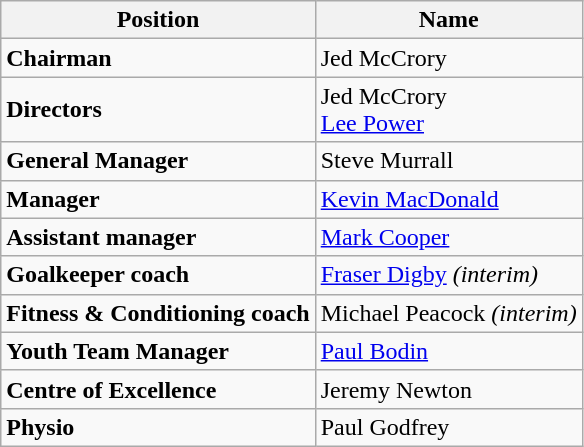<table class="wikitable">
<tr>
<th>Position</th>
<th>Name</th>
</tr>
<tr>
<td align="left"><strong>Chairman</strong></td>
<td align="left"> Jed McCrory</td>
</tr>
<tr>
<td align="left"><strong>Directors</strong></td>
<td align="left"> Jed McCrory<br> <a href='#'>Lee Power</a></td>
</tr>
<tr>
<td align="left"><strong>General Manager</strong></td>
<td align="left"> Steve Murrall</td>
</tr>
<tr>
<td align="left"><strong>Manager</strong></td>
<td align="left"> <a href='#'>Kevin MacDonald</a></td>
</tr>
<tr>
<td align="left"><strong>Assistant manager</strong></td>
<td align="left"> <a href='#'>Mark Cooper</a></td>
</tr>
<tr>
<td align="left"><strong>Goalkeeper coach</strong></td>
<td align="left"> <a href='#'>Fraser Digby</a> <em>(interim)</em></td>
</tr>
<tr>
<td align="left"><strong>Fitness & Conditioning coach</strong></td>
<td align="left"> Michael Peacock <em>(interim)</em></td>
</tr>
<tr>
<td align="left"><strong>Youth Team Manager</strong></td>
<td align="left"> <a href='#'>Paul Bodin</a></td>
</tr>
<tr>
<td align="left"><strong>Centre of Excellence</strong></td>
<td align="left"> Jeremy Newton</td>
</tr>
<tr>
<td align="left"><strong>Physio</strong></td>
<td align="left"> Paul Godfrey</td>
</tr>
</table>
